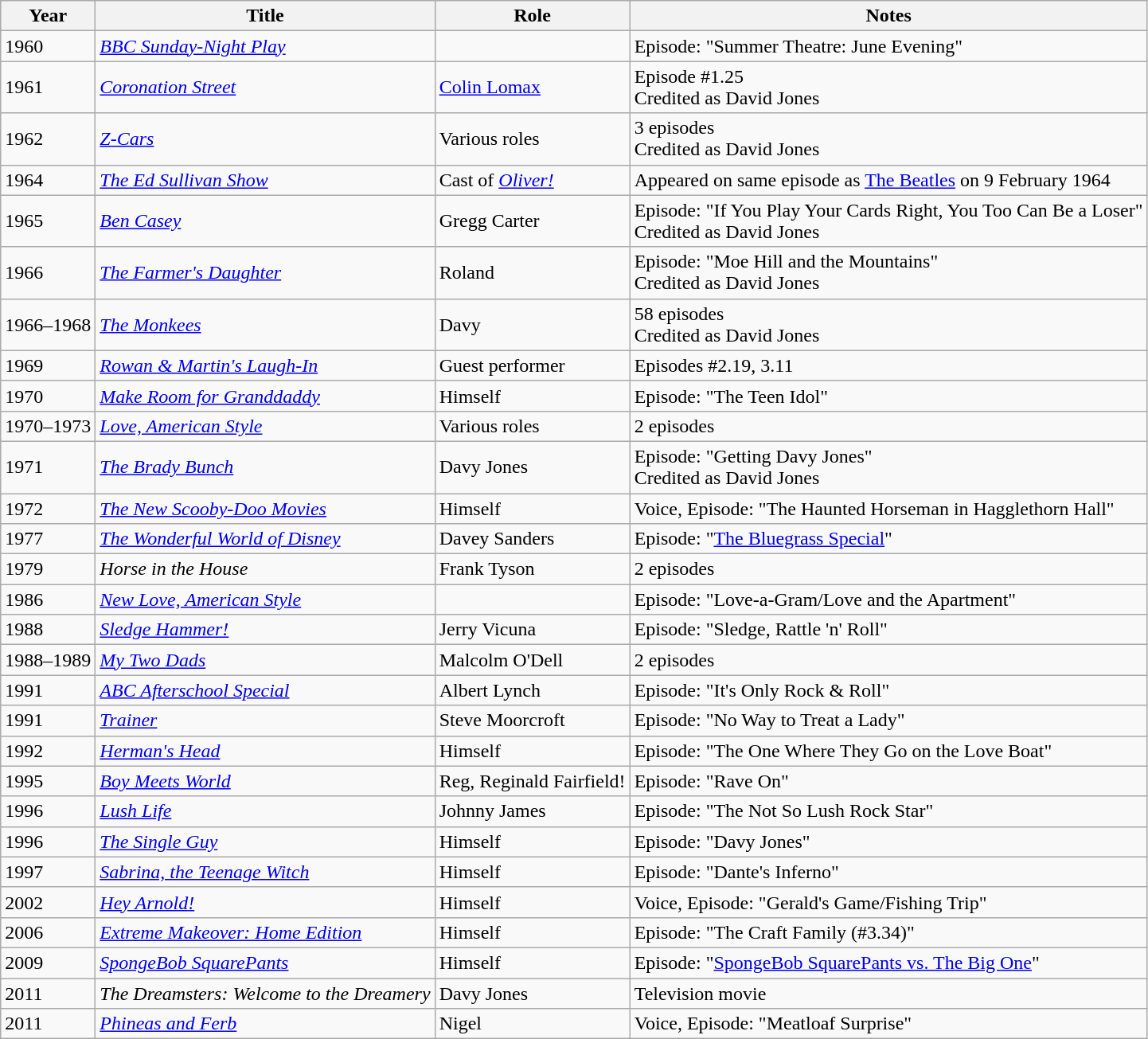<table class="wikitable sortable">
<tr>
<th>Year</th>
<th>Title</th>
<th>Role</th>
<th class="unsortable">Notes</th>
</tr>
<tr>
<td>1960</td>
<td><em><a href='#'>BBC Sunday-Night Play</a></em></td>
<td></td>
<td>Episode: "Summer Theatre: June Evening"</td>
</tr>
<tr>
<td>1961</td>
<td><em><a href='#'>Coronation Street</a></em></td>
<td><a href='#'>Colin Lomax</a></td>
<td>Episode #1.25<br>Credited as David Jones</td>
</tr>
<tr>
<td>1962</td>
<td><em><a href='#'>Z-Cars</a></em></td>
<td>Various roles</td>
<td>3 episodes<br>Credited as David Jones</td>
</tr>
<tr>
<td>1964</td>
<td><em><a href='#'>The Ed Sullivan Show</a></em></td>
<td>Cast of <em><a href='#'>Oliver!</a></em></td>
<td>Appeared on same episode as <a href='#'>The Beatles</a> on 9 February 1964</td>
</tr>
<tr>
<td>1965</td>
<td><em><a href='#'>Ben Casey</a></em></td>
<td>Gregg Carter</td>
<td>Episode: "If You Play Your Cards Right, You Too Can Be a Loser"<br>Credited as David Jones</td>
</tr>
<tr>
<td>1966</td>
<td><em><a href='#'>The Farmer's Daughter</a></em></td>
<td>Roland</td>
<td>Episode: "Moe Hill and the Mountains"<br>Credited as David Jones</td>
</tr>
<tr>
<td>1966–1968</td>
<td><em><a href='#'>The Monkees</a></em></td>
<td>Davy</td>
<td>58 episodes<br>Credited as David Jones</td>
</tr>
<tr>
<td>1969</td>
<td><em><a href='#'>Rowan & Martin's Laugh-In</a></em></td>
<td>Guest performer</td>
<td>Episodes #2.19, 3.11</td>
</tr>
<tr>
<td>1970</td>
<td><em><a href='#'>Make Room for Granddaddy</a></em></td>
<td>Himself</td>
<td>Episode: "The Teen Idol"</td>
</tr>
<tr>
<td>1970–1973</td>
<td><em><a href='#'>Love, American Style</a></em></td>
<td>Various roles</td>
<td>2 episodes</td>
</tr>
<tr>
<td>1971</td>
<td><em><a href='#'>The Brady Bunch</a></em></td>
<td>Davy Jones</td>
<td>Episode: "Getting Davy Jones"<br>Credited as David Jones</td>
</tr>
<tr>
<td>1972</td>
<td><em><a href='#'>The New Scooby-Doo Movies</a></em></td>
<td>Himself</td>
<td>Voice, Episode: "The Haunted Horseman in Hagglethorn Hall"</td>
</tr>
<tr>
<td>1977</td>
<td><em><a href='#'>The Wonderful World of Disney</a></em></td>
<td>Davey Sanders</td>
<td>Episode: "<a href='#'>The Bluegrass Special</a>"</td>
</tr>
<tr>
<td>1979</td>
<td><em>Horse in the House</em></td>
<td>Frank Tyson</td>
<td>2 episodes</td>
</tr>
<tr>
<td>1986</td>
<td><em><a href='#'>New Love, American Style</a></em></td>
<td></td>
<td>Episode: "Love-a-Gram/Love and the Apartment"</td>
</tr>
<tr>
<td>1988</td>
<td><em><a href='#'>Sledge Hammer!</a></em></td>
<td>Jerry Vicuna</td>
<td>Episode: "Sledge, Rattle 'n' Roll"</td>
</tr>
<tr>
<td>1988–1989</td>
<td><em><a href='#'>My Two Dads</a></em></td>
<td>Malcolm O'Dell</td>
<td>2 episodes</td>
</tr>
<tr>
<td>1991</td>
<td><em><a href='#'>ABC Afterschool Special</a></em></td>
<td>Albert Lynch</td>
<td>Episode: "It's Only Rock & Roll"</td>
</tr>
<tr>
<td>1991</td>
<td><em><a href='#'>Trainer</a></em></td>
<td>Steve Moorcroft</td>
<td>Episode: "No Way to Treat a Lady"</td>
</tr>
<tr>
<td>1992</td>
<td><em><a href='#'>Herman's Head</a></em></td>
<td>Himself</td>
<td>Episode: "The One Where They Go on the Love Boat"</td>
</tr>
<tr>
<td>1995</td>
<td><em><a href='#'>Boy Meets World</a></em></td>
<td>Reg, Reginald Fairfield!</td>
<td>Episode: "Rave On"</td>
</tr>
<tr>
<td>1996</td>
<td><em><a href='#'>Lush Life</a></em></td>
<td>Johnny James</td>
<td>Episode: "The Not So Lush Rock Star"</td>
</tr>
<tr>
<td>1996</td>
<td><em><a href='#'>The Single Guy</a></em></td>
<td>Himself</td>
<td>Episode: "Davy Jones"</td>
</tr>
<tr>
<td>1997</td>
<td><em><a href='#'>Sabrina, the Teenage Witch</a></em></td>
<td>Himself</td>
<td>Episode: "Dante's Inferno"</td>
</tr>
<tr>
<td>2002</td>
<td><em><a href='#'>Hey Arnold!</a></em></td>
<td>Himself</td>
<td>Voice, Episode: "Gerald's Game/Fishing Trip"</td>
</tr>
<tr>
<td>2006</td>
<td><em><a href='#'>Extreme Makeover: Home Edition</a></em></td>
<td>Himself</td>
<td>Episode: "The Craft Family (#3.34)"</td>
</tr>
<tr>
<td>2009</td>
<td><em><a href='#'>SpongeBob SquarePants</a></em></td>
<td>Himself</td>
<td>Episode: "<a href='#'>SpongeBob SquarePants vs. The Big One</a>"</td>
</tr>
<tr>
<td>2011</td>
<td><em>The Dreamsters: Welcome to the Dreamery</em></td>
<td>Davy Jones</td>
<td>Television movie</td>
</tr>
<tr>
<td>2011</td>
<td><em><a href='#'>Phineas and Ferb</a></em></td>
<td>Nigel</td>
<td>Voice, Episode: "Meatloaf Surprise"</td>
</tr>
</table>
